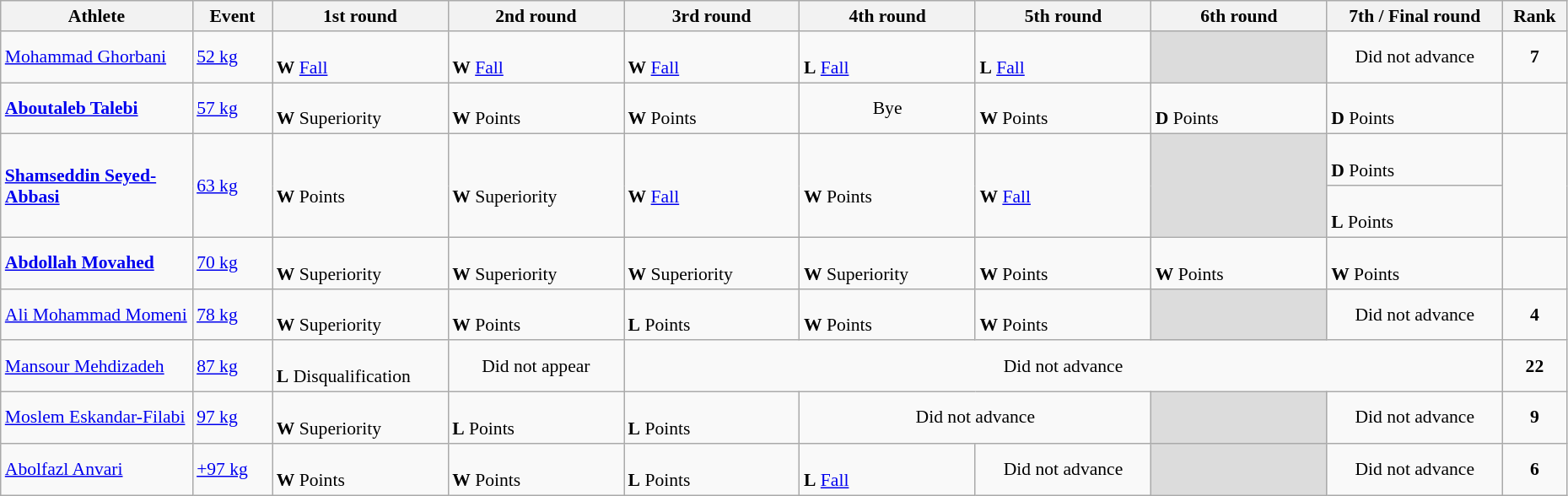<table class="wikitable" width="98%" style="text-align:left; font-size:90%">
<tr>
<th width="12%">Athlete</th>
<th width="5%">Event</th>
<th width="11%">1st round</th>
<th width="11%">2nd round</th>
<th width="11%">3rd round</th>
<th width="11%">4th round</th>
<th width="11%">5th round</th>
<th width="11%">6th round</th>
<th width="11%">7th / Final round</th>
<th width="4%">Rank</th>
</tr>
<tr>
<td><a href='#'>Mohammad Ghorbani</a></td>
<td><a href='#'>52 kg</a></td>
<td><br><strong>W</strong> <a href='#'>Fall</a></td>
<td><br><strong>W</strong> <a href='#'>Fall</a></td>
<td><br><strong>W</strong> <a href='#'>Fall</a></td>
<td><br><strong>L</strong> <a href='#'>Fall</a></td>
<td><br><strong>L</strong> <a href='#'>Fall</a></td>
<td bgcolor=#DCDCDC></td>
<td align=center>Did not advance</td>
<td align=center><strong>7</strong></td>
</tr>
<tr>
<td><strong><a href='#'>Aboutaleb Talebi</a></strong></td>
<td><a href='#'>57 kg</a></td>
<td><br><strong>W</strong> Superiority</td>
<td><br><strong>W</strong> Points</td>
<td><br><strong>W</strong> Points</td>
<td align=center>Bye</td>
<td><br><strong>W</strong> Points</td>
<td><br><strong>D</strong> Points</td>
<td><br><strong>D</strong> Points</td>
<td align=center></td>
</tr>
<tr>
<td rowspan=2><strong><a href='#'>Shamseddin Seyed-Abbasi</a></strong></td>
<td rowspan=2><a href='#'>63 kg</a></td>
<td rowspan=2><br><strong>W</strong> Points</td>
<td rowspan=2><br><strong>W</strong> Superiority</td>
<td rowspan=2><br><strong>W</strong> <a href='#'>Fall</a></td>
<td rowspan=2><br><strong>W</strong> Points</td>
<td rowspan=2><br><strong>W</strong> <a href='#'>Fall</a></td>
<td rowspan=2 bgcolor=#DCDCDC></td>
<td><br><strong>D</strong> Points</td>
<td rowspan=2 align=center></td>
</tr>
<tr>
<td><br><strong>L</strong> Points</td>
</tr>
<tr>
<td><strong><a href='#'>Abdollah Movahed</a></strong></td>
<td><a href='#'>70 kg</a></td>
<td><br><strong>W</strong> Superiority</td>
<td><br><strong>W</strong> Superiority</td>
<td><br><strong>W</strong> Superiority</td>
<td><br><strong>W</strong> Superiority</td>
<td><br><strong>W</strong> Points</td>
<td><br><strong>W</strong> Points</td>
<td><br><strong>W</strong> Points</td>
<td align=center></td>
</tr>
<tr>
<td><a href='#'>Ali Mohammad Momeni</a></td>
<td><a href='#'>78 kg</a></td>
<td><br><strong>W</strong> Superiority</td>
<td><br><strong>W</strong> Points</td>
<td><br><strong>L</strong> Points</td>
<td><br><strong>W</strong> Points</td>
<td><br><strong>W</strong> Points</td>
<td bgcolor=#DCDCDC></td>
<td align=center>Did not advance</td>
<td align=center><strong>4</strong></td>
</tr>
<tr>
<td><a href='#'>Mansour Mehdizadeh</a></td>
<td><a href='#'>87 kg</a></td>
<td><br><strong>L</strong> Disqualification</td>
<td align=center>Did not appear</td>
<td colspan=5 align=center>Did not advance</td>
<td align=center><strong>22</strong></td>
</tr>
<tr>
<td><a href='#'>Moslem Eskandar-Filabi</a></td>
<td><a href='#'>97 kg</a></td>
<td><br><strong>W</strong> Superiority</td>
<td><br><strong>L</strong> Points</td>
<td><br><strong>L</strong> Points</td>
<td colspan=2 align=center>Did not advance</td>
<td bgcolor=#DCDCDC></td>
<td align=center>Did not advance</td>
<td align=center><strong>9</strong></td>
</tr>
<tr>
<td><a href='#'>Abolfazl Anvari</a></td>
<td><a href='#'>+97 kg</a></td>
<td><br><strong>W</strong> Points</td>
<td><br><strong>W</strong> Points</td>
<td><br><strong>L</strong> Points</td>
<td><br><strong>L</strong> <a href='#'>Fall</a></td>
<td align=center>Did not advance</td>
<td bgcolor=#DCDCDC></td>
<td align=center>Did not advance</td>
<td align=center><strong>6</strong></td>
</tr>
</table>
